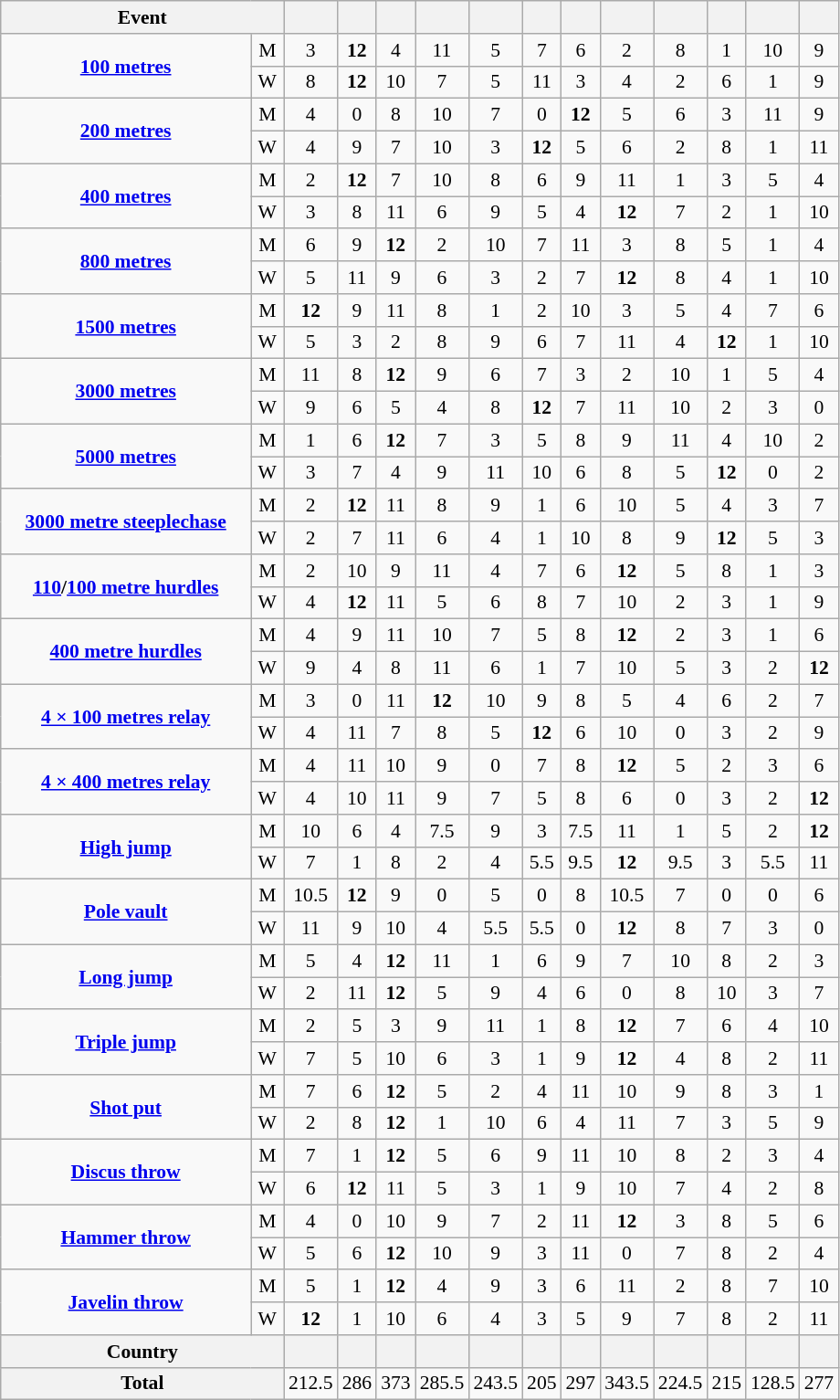<table class="wikitable" style="background-color: #f9f9f9; font-size: 90%; text-align: center">
<tr>
<th width=200 colspan=2>Event</th>
<th></th>
<th></th>
<th></th>
<th></th>
<th></th>
<th></th>
<th></th>
<th></th>
<th></th>
<th></th>
<th></th>
<th></th>
</tr>
<tr>
<td rowspan=2><strong><a href='#'>100 metres</a></strong></td>
<td>M</td>
<td>3</td>
<td><strong>12</strong></td>
<td>4</td>
<td>11</td>
<td>5</td>
<td>7</td>
<td>6</td>
<td>2</td>
<td>8</td>
<td>1</td>
<td>10</td>
<td>9</td>
</tr>
<tr>
<td>W</td>
<td>8</td>
<td><strong>12</strong></td>
<td>10</td>
<td>7</td>
<td>5</td>
<td>11</td>
<td>3</td>
<td>4</td>
<td>2</td>
<td>6</td>
<td>1</td>
<td>9</td>
</tr>
<tr>
<td rowspan=2><strong><a href='#'>200 metres</a></strong></td>
<td>M</td>
<td>4</td>
<td>0</td>
<td>8</td>
<td>10</td>
<td>7</td>
<td>0</td>
<td><strong>12</strong></td>
<td>5</td>
<td>6</td>
<td>3</td>
<td>11</td>
<td>9</td>
</tr>
<tr>
<td>W</td>
<td>4</td>
<td>9</td>
<td>7</td>
<td>10</td>
<td>3</td>
<td><strong>12</strong></td>
<td>5</td>
<td>6</td>
<td>2</td>
<td>8</td>
<td>1</td>
<td>11</td>
</tr>
<tr>
<td rowspan=2><strong><a href='#'>400 metres</a></strong></td>
<td>M</td>
<td>2</td>
<td><strong>12</strong></td>
<td>7</td>
<td>10</td>
<td>8</td>
<td>6</td>
<td>9</td>
<td>11</td>
<td>1</td>
<td>3</td>
<td>5</td>
<td>4</td>
</tr>
<tr>
<td>W</td>
<td>3</td>
<td>8</td>
<td>11</td>
<td>6</td>
<td>9</td>
<td>5</td>
<td>4</td>
<td><strong>12</strong></td>
<td>7</td>
<td>2</td>
<td>1</td>
<td>10</td>
</tr>
<tr>
<td rowspan=2><strong><a href='#'>800 metres</a></strong></td>
<td>M</td>
<td>6</td>
<td>9</td>
<td><strong>12</strong></td>
<td>2</td>
<td>10</td>
<td>7</td>
<td>11</td>
<td>3</td>
<td>8</td>
<td>5</td>
<td>1</td>
<td>4</td>
</tr>
<tr>
<td>W</td>
<td>5</td>
<td>11</td>
<td>9</td>
<td>6</td>
<td>3</td>
<td>2</td>
<td>7</td>
<td><strong>12</strong></td>
<td>8</td>
<td>4</td>
<td>1</td>
<td>10</td>
</tr>
<tr>
<td rowspan=2><strong><a href='#'>1500 metres</a></strong></td>
<td>M</td>
<td><strong>12</strong></td>
<td>9</td>
<td>11</td>
<td>8</td>
<td>1</td>
<td>2</td>
<td>10</td>
<td>3</td>
<td>5</td>
<td>4</td>
<td>7</td>
<td>6</td>
</tr>
<tr>
<td>W</td>
<td>5</td>
<td>3</td>
<td>2</td>
<td>8</td>
<td>9</td>
<td>6</td>
<td>7</td>
<td>11</td>
<td>4</td>
<td><strong>12</strong></td>
<td>1</td>
<td>10</td>
</tr>
<tr>
<td rowspan=2><strong><a href='#'>3000 metres</a></strong></td>
<td>M</td>
<td>11</td>
<td>8</td>
<td><strong>12</strong></td>
<td>9</td>
<td>6</td>
<td>7</td>
<td>3</td>
<td>2</td>
<td>10</td>
<td>1</td>
<td>5</td>
<td>4</td>
</tr>
<tr>
<td>W</td>
<td>9</td>
<td>6</td>
<td>5</td>
<td>4</td>
<td>8</td>
<td><strong>12</strong></td>
<td>7</td>
<td>11</td>
<td>10</td>
<td>2</td>
<td>3</td>
<td>0</td>
</tr>
<tr>
<td rowspan=2><strong><a href='#'>5000 metres</a></strong></td>
<td>M</td>
<td>1</td>
<td>6</td>
<td><strong>12</strong></td>
<td>7</td>
<td>3</td>
<td>5</td>
<td>8</td>
<td>9</td>
<td>11</td>
<td>4</td>
<td>10</td>
<td>2</td>
</tr>
<tr>
<td>W</td>
<td>3</td>
<td>7</td>
<td>4</td>
<td>9</td>
<td>11</td>
<td>10</td>
<td>6</td>
<td>8</td>
<td>5</td>
<td><strong>12</strong></td>
<td>0</td>
<td>2</td>
</tr>
<tr>
<td rowspan=2><strong><a href='#'>3000 metre steeplechase</a></strong></td>
<td>M</td>
<td>2</td>
<td><strong>12</strong></td>
<td>11</td>
<td>8</td>
<td>9</td>
<td>1</td>
<td>6</td>
<td>10</td>
<td>5</td>
<td>4</td>
<td>3</td>
<td>7</td>
</tr>
<tr>
<td>W</td>
<td>2</td>
<td>7</td>
<td>11</td>
<td>6</td>
<td>4</td>
<td>1</td>
<td>10</td>
<td>8</td>
<td>9</td>
<td><strong>12</strong></td>
<td>5</td>
<td>3</td>
</tr>
<tr>
<td rowspan=2><strong><a href='#'>110</a>/<a href='#'>100 metre hurdles</a></strong></td>
<td>M</td>
<td>2</td>
<td>10</td>
<td>9</td>
<td>11</td>
<td>4</td>
<td>7</td>
<td>6</td>
<td><strong>12</strong></td>
<td>5</td>
<td>8</td>
<td>1</td>
<td>3</td>
</tr>
<tr>
<td>W</td>
<td>4</td>
<td><strong>12</strong></td>
<td>11</td>
<td>5</td>
<td>6</td>
<td>8</td>
<td>7</td>
<td>10</td>
<td>2</td>
<td>3</td>
<td>1</td>
<td>9</td>
</tr>
<tr>
<td rowspan=2><strong><a href='#'>400 metre hurdles</a></strong></td>
<td>M</td>
<td>4</td>
<td>9</td>
<td>11</td>
<td>10</td>
<td>7</td>
<td>5</td>
<td>8</td>
<td><strong>12</strong></td>
<td>2</td>
<td>3</td>
<td>1</td>
<td>6</td>
</tr>
<tr>
<td>W</td>
<td>9</td>
<td>4</td>
<td>8</td>
<td>11</td>
<td>6</td>
<td>1</td>
<td>7</td>
<td>10</td>
<td>5</td>
<td>3</td>
<td>2</td>
<td><strong>12</strong></td>
</tr>
<tr>
<td rowspan=2><strong><a href='#'>4 × 100 metres relay</a></strong></td>
<td>M</td>
<td>3</td>
<td>0</td>
<td>11</td>
<td><strong>12</strong></td>
<td>10</td>
<td>9</td>
<td>8</td>
<td>5</td>
<td>4</td>
<td>6</td>
<td>2</td>
<td>7</td>
</tr>
<tr>
<td>W</td>
<td>4</td>
<td>11</td>
<td>7</td>
<td>8</td>
<td>5</td>
<td><strong>12</strong></td>
<td>6</td>
<td>10</td>
<td>0</td>
<td>3</td>
<td>2</td>
<td>9</td>
</tr>
<tr>
<td rowspan=2><strong><a href='#'>4 × 400 metres relay</a></strong></td>
<td>M</td>
<td>4</td>
<td>11</td>
<td>10</td>
<td>9</td>
<td>0</td>
<td>7</td>
<td>8</td>
<td><strong>12</strong></td>
<td>5</td>
<td>2</td>
<td>3</td>
<td>6</td>
</tr>
<tr>
<td>W</td>
<td>4</td>
<td>10</td>
<td>11</td>
<td>9</td>
<td>7</td>
<td>5</td>
<td>8</td>
<td>6</td>
<td>0</td>
<td>3</td>
<td>2</td>
<td><strong>12</strong></td>
</tr>
<tr>
<td rowspan=2><strong><a href='#'>High jump</a></strong></td>
<td>M</td>
<td>10</td>
<td>6</td>
<td>4</td>
<td>7.5</td>
<td>9</td>
<td>3</td>
<td>7.5</td>
<td>11</td>
<td>1</td>
<td>5</td>
<td>2</td>
<td><strong>12</strong></td>
</tr>
<tr>
<td>W</td>
<td>7</td>
<td>1</td>
<td>8</td>
<td>2</td>
<td>4</td>
<td>5.5</td>
<td>9.5</td>
<td><strong>12</strong></td>
<td>9.5</td>
<td>3</td>
<td>5.5</td>
<td>11</td>
</tr>
<tr>
<td rowspan=2><strong><a href='#'>Pole vault</a></strong></td>
<td>M</td>
<td>10.5</td>
<td><strong>12</strong></td>
<td>9</td>
<td>0</td>
<td>5</td>
<td>0</td>
<td>8</td>
<td>10.5</td>
<td>7</td>
<td>0</td>
<td>0</td>
<td>6</td>
</tr>
<tr>
<td>W</td>
<td>11</td>
<td>9</td>
<td>10</td>
<td>4</td>
<td>5.5</td>
<td>5.5</td>
<td>0</td>
<td><strong>12</strong></td>
<td>8</td>
<td>7</td>
<td>3</td>
<td>0</td>
</tr>
<tr>
<td rowspan=2><strong><a href='#'>Long jump</a></strong></td>
<td>M</td>
<td>5</td>
<td>4</td>
<td><strong>12</strong></td>
<td>11</td>
<td>1</td>
<td>6</td>
<td>9</td>
<td>7</td>
<td>10</td>
<td>8</td>
<td>2</td>
<td>3</td>
</tr>
<tr>
<td>W</td>
<td>2</td>
<td>11</td>
<td><strong>12</strong></td>
<td>5</td>
<td>9</td>
<td>4</td>
<td>6</td>
<td>0</td>
<td>8</td>
<td>10</td>
<td>3</td>
<td>7</td>
</tr>
<tr>
<td rowspan=2><strong><a href='#'>Triple jump</a></strong></td>
<td>M</td>
<td>2</td>
<td>5</td>
<td>3</td>
<td>9</td>
<td>11</td>
<td>1</td>
<td>8</td>
<td><strong>12</strong></td>
<td>7</td>
<td>6</td>
<td>4</td>
<td>10</td>
</tr>
<tr>
<td>W</td>
<td>7</td>
<td>5</td>
<td>10</td>
<td>6</td>
<td>3</td>
<td>1</td>
<td>9</td>
<td><strong>12</strong></td>
<td>4</td>
<td>8</td>
<td>2</td>
<td>11</td>
</tr>
<tr>
<td rowspan=2><strong><a href='#'>Shot put</a></strong></td>
<td>M</td>
<td>7</td>
<td>6</td>
<td><strong>12</strong></td>
<td>5</td>
<td>2</td>
<td>4</td>
<td>11</td>
<td>10</td>
<td>9</td>
<td>8</td>
<td>3</td>
<td>1</td>
</tr>
<tr>
<td>W</td>
<td>2</td>
<td>8</td>
<td><strong>12</strong></td>
<td>1</td>
<td>10</td>
<td>6</td>
<td>4</td>
<td>11</td>
<td>7</td>
<td>3</td>
<td>5</td>
<td>9</td>
</tr>
<tr>
<td rowspan=2><strong><a href='#'>Discus throw</a></strong></td>
<td>M</td>
<td>7</td>
<td>1</td>
<td><strong>12</strong></td>
<td>5</td>
<td>6</td>
<td>9</td>
<td>11</td>
<td>10</td>
<td>8</td>
<td>2</td>
<td>3</td>
<td>4</td>
</tr>
<tr>
<td>W</td>
<td>6</td>
<td><strong>12</strong></td>
<td>11</td>
<td>5</td>
<td>3</td>
<td>1</td>
<td>9</td>
<td>10</td>
<td>7</td>
<td>4</td>
<td>2</td>
<td>8</td>
</tr>
<tr>
<td rowspan=2><strong><a href='#'>Hammer throw</a></strong></td>
<td>M</td>
<td>4</td>
<td>0</td>
<td>10</td>
<td>9</td>
<td>7</td>
<td>2</td>
<td>11</td>
<td><strong>12</strong></td>
<td>3</td>
<td>8</td>
<td>5</td>
<td>6</td>
</tr>
<tr>
<td>W</td>
<td>5</td>
<td>6</td>
<td><strong>12</strong></td>
<td>10</td>
<td>9</td>
<td>3</td>
<td>11</td>
<td>0</td>
<td>7</td>
<td>8</td>
<td>2</td>
<td>4</td>
</tr>
<tr>
<td rowspan=2><strong><a href='#'>Javelin throw</a></strong></td>
<td>M</td>
<td>5</td>
<td>1</td>
<td><strong>12</strong></td>
<td>4</td>
<td>9</td>
<td>3</td>
<td>6</td>
<td>11</td>
<td>2</td>
<td>8</td>
<td>7</td>
<td>10</td>
</tr>
<tr>
<td>W</td>
<td><strong>12</strong></td>
<td>1</td>
<td>10</td>
<td>6</td>
<td>4</td>
<td>3</td>
<td>5</td>
<td>9</td>
<td>7</td>
<td>8</td>
<td>2</td>
<td>11</td>
</tr>
<tr>
<th colspan=2>Country</th>
<th></th>
<th></th>
<th></th>
<th></th>
<th></th>
<th></th>
<th></th>
<th></th>
<th></th>
<th></th>
<th></th>
<th></th>
</tr>
<tr>
<th colspan=2>Total</th>
<td>212.5</td>
<td>286</td>
<td>373</td>
<td>285.5</td>
<td>243.5</td>
<td>205</td>
<td>297</td>
<td>343.5</td>
<td>224.5</td>
<td>215</td>
<td>128.5</td>
<td>277</td>
</tr>
</table>
